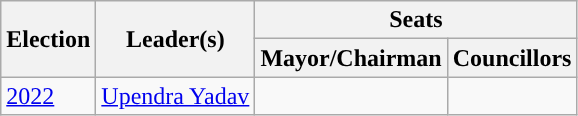<table class="wikitable">
<tr>
<th rowspan="2" style="background-color:">Election</th>
<th rowspan="2" style="background-color:">Leader(s)</th>
<th colspan="2" style="background-color:">Seats</th>
</tr>
<tr>
<th style="background-color:">Mayor/Chairman</th>
<th style="background-color:">Councillors</th>
</tr>
<tr>
<td><a href='#'>2022</a></td>
<td><a href='#'>Upendra Yadav</a></td>
<td></td>
<td></td>
</tr>
</table>
